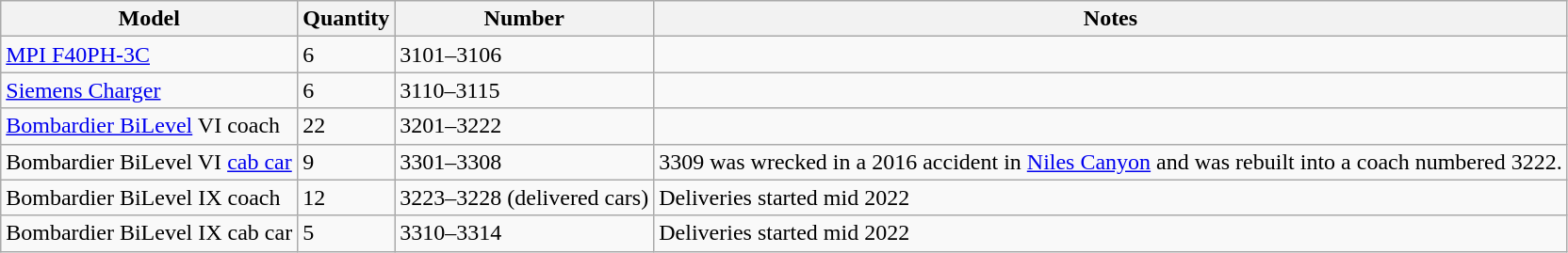<table class="wikitable">
<tr>
<th>Model</th>
<th>Quantity</th>
<th>Number</th>
<th>Notes</th>
</tr>
<tr>
<td><a href='#'>MPI F40PH-3C</a></td>
<td>6</td>
<td>3101–3106</td>
<td></td>
</tr>
<tr>
<td><a href='#'>Siemens Charger</a></td>
<td>6</td>
<td>3110–3115</td>
<td></td>
</tr>
<tr>
<td><a href='#'>Bombardier BiLevel</a> VI coach</td>
<td>22</td>
<td>3201–3222</td>
<td></td>
</tr>
<tr>
<td>Bombardier BiLevel VI <a href='#'>cab car</a></td>
<td>9</td>
<td>3301–3308</td>
<td>3309 was wrecked in a 2016 accident in <a href='#'>Niles Canyon</a> and was rebuilt into a coach numbered 3222.</td>
</tr>
<tr>
<td>Bombardier BiLevel IX coach</td>
<td>12</td>
<td>3223–3228 (delivered cars)</td>
<td>Deliveries started mid 2022</td>
</tr>
<tr>
<td>Bombardier BiLevel IX cab car</td>
<td>5</td>
<td>3310–3314</td>
<td>Deliveries started mid 2022</td>
</tr>
</table>
